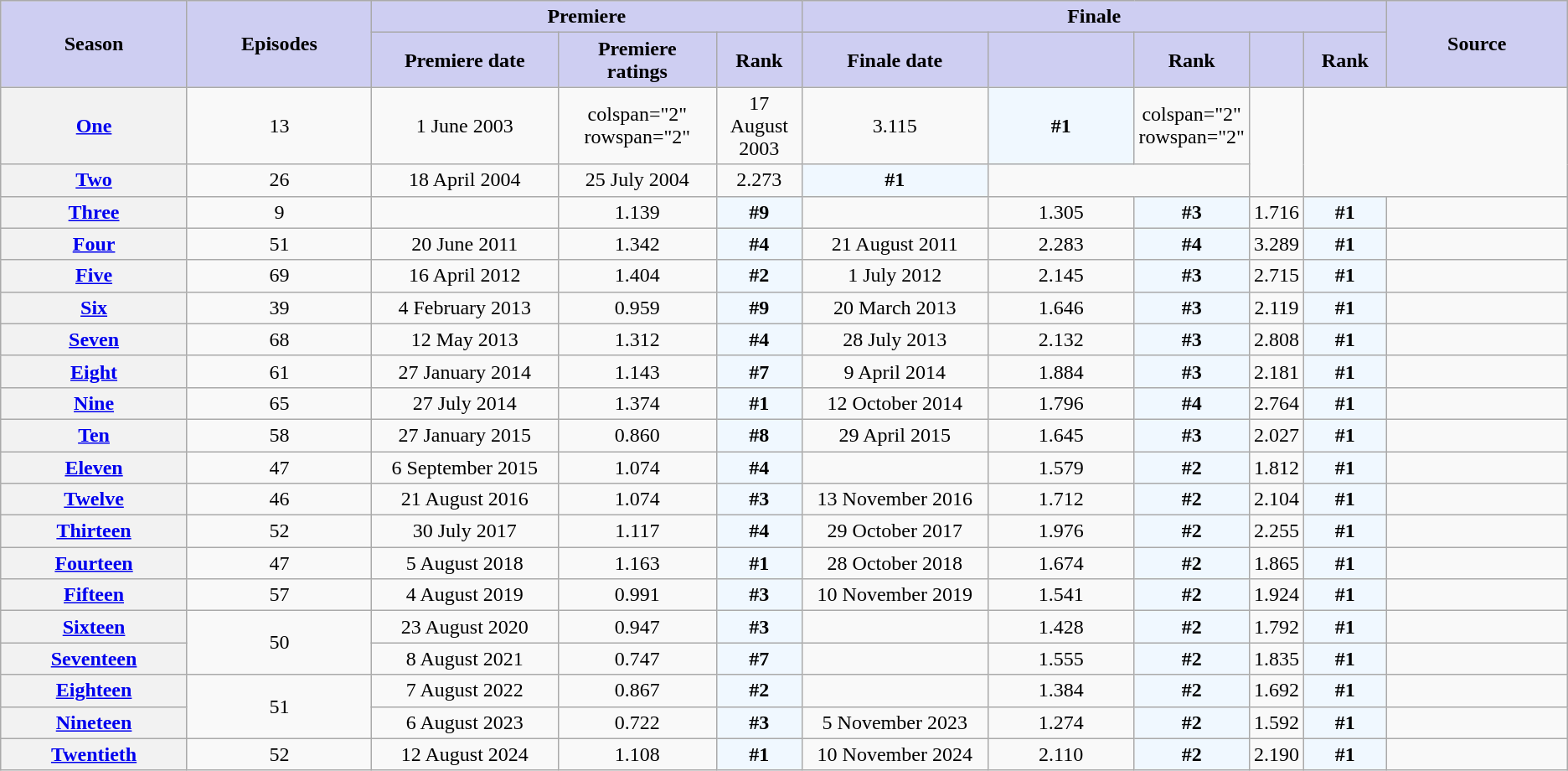<table class="wikitable plainrowheaders" style="text-align:center;">
<tr style="background:#DCDCDC;">
<th rowspan="2" scope="col" scope="col" style="width:3%; width:10em; background:#cecef2; color:black;">Season</th>
<th rowspan="2" scope="col" scope="col" style="width:3%; width:10em; background:#cecef2; color:black;">Episodes</th>
<th colspan="3" scope="col" scope="col" style="width:10em; background:#cecef2; color:black;">Premiere</th>
<th colspan="5" scope="col" scope="col" style="width:10em; background:#cecef2; color:black;">Finale</th>
<th rowspan="2" scope="col" scope="col" style="width:5%; width:10em; background:#cecef2; color:black;">Source</th>
</tr>
<tr>
<th scope="col" scope="col" style="width:10em; background:#cecef2; color:black;">Premiere date</th>
<th scope="col" scope="col" style="width:8em; background:#cecef2; color:black;">Premiere<br>ratings</th>
<th scope="col" scope="col" style="width:4em; background:#cecef2; color:black;">Rank</th>
<th scope="col" scope="col" style="width:10em; background:#cecef2; color:black;">Finale date</th>
<th scope="col" scope="col" style="width:8em; background:#cecef2; color:black;"><strong></strong><br><em><small></small></em></th>
<th scope="col" scope="col" style="width:4em; background:#cecef2; color:black;">Rank</th>
<th scope="col" scope="col" style="background:#CECEF2; color:black;"><strong></strong><br><em><small></small></em></th>
<th scope="col" scope="col" style="width:4em; background:#cecef2; color:black;">Rank</th>
</tr>
<tr>
<th scope="row" style="background:#white;"><a href='#'><strong>One</strong></a></th>
<td>13</td>
<td>1 June 2003</td>
<td>colspan="2" rowspan="2" </td>
<td>17 August 2003</td>
<td>3.115</td>
<td style="background:#F0F8FF"><strong>#1</strong></td>
<td>colspan="2" rowspan="2" </td>
<td rowspan="2"></td>
</tr>
<tr>
<th scope="row" style="background:#white;"><a href='#'><strong>Two</strong></a></th>
<td>26</td>
<td>18 April 2004</td>
<td>25 July 2004</td>
<td>2.273</td>
<td style="background:#F0F8FF"><strong>#1</strong></td>
</tr>
<tr>
<th scope="row" style="background:#white;"><a href='#'><strong>Three</strong></a></th>
<td>9</td>
<td></td>
<td>1.139</td>
<td style="background:#F0F8FF"><strong>#9</strong></td>
<td></td>
<td>1.305</td>
<td style="background:#F0F8FF"><strong>#3</strong></td>
<td>1.716</td>
<td style="background:#F0F8FF"><strong>#1</strong></td>
<td></td>
</tr>
<tr>
<th scope="row" style="background:#white;"><a href='#'><strong>Four</strong></a></th>
<td>51</td>
<td>20 June 2011</td>
<td>1.342</td>
<td style="background:#F0F8FF"><strong>#4</strong></td>
<td>21 August 2011</td>
<td>2.283</td>
<td style="background:#F0F8FF"><strong>#4</strong></td>
<td>3.289</td>
<td style="background:#F0F8FF"><strong>#1</strong></td>
<td></td>
</tr>
<tr>
<th scope="row" style="background:#white;"><a href='#'><strong>Five</strong></a></th>
<td>69</td>
<td>16 April 2012</td>
<td>1.404</td>
<td style="background:#F0F8FF"><strong>#2</strong></td>
<td>1 July 2012</td>
<td>2.145</td>
<td style="background:#F0F8FF"><strong>#3</strong></td>
<td>2.715</td>
<td style="background:#F0F8FF"><strong>#1</strong></td>
<td></td>
</tr>
<tr>
<th scope="row" style="background:#white;"><a href='#'><strong>Six</strong></a></th>
<td>39</td>
<td>4 February 2013</td>
<td>0.959</td>
<td style="background:#F0F8FF"><strong>#9</strong></td>
<td>20 March 2013</td>
<td>1.646</td>
<td style="background:#F0F8FF"><strong>#3</strong></td>
<td>2.119</td>
<td style="background:#F0F8FF"><strong>#1</strong></td>
<td></td>
</tr>
<tr>
<th scope="row" style="background:#white;"><a href='#'><strong>Seven</strong></a></th>
<td>68</td>
<td>12 May 2013</td>
<td>1.312</td>
<td style="background:#F0F8FF"><strong>#4</strong></td>
<td>28 July 2013</td>
<td>2.132</td>
<td style="background:#F0F8FF"><strong>#3</strong></td>
<td>2.808</td>
<td style="background:#F0F8FF"><strong>#1</strong></td>
<td></td>
</tr>
<tr>
<th scope="row" style="background:#white;"><a href='#'><strong>Eight</strong></a></th>
<td>61</td>
<td>27 January 2014</td>
<td>1.143</td>
<td style="background:#F0F8FF"><strong>#7</strong></td>
<td>9 April 2014</td>
<td>1.884</td>
<td style="background:#F0F8FF"><strong>#3</strong></td>
<td>2.181</td>
<td style="background:#F0F8FF"><strong>#1</strong></td>
<td></td>
</tr>
<tr>
<th scope="row" style="background:#white;"><a href='#'><strong>Nine</strong></a></th>
<td>65</td>
<td>27 July 2014</td>
<td>1.374</td>
<td style="background:#F0F8FF"><strong>#1</strong></td>
<td>12 October 2014</td>
<td>1.796</td>
<td style="background:#F0F8FF"><strong>#4</strong></td>
<td>2.764</td>
<td style="background:#F0F8FF"><strong>#1</strong></td>
<td></td>
</tr>
<tr>
<th scope="row" style="background:#white;"><a href='#'><strong>Ten</strong></a></th>
<td>58</td>
<td>27 January 2015</td>
<td>0.860</td>
<td style="background:#F0F8FF"><strong>#8</strong></td>
<td>29 April 2015</td>
<td>1.645</td>
<td style="background:#F0F8FF"><strong>#3</strong></td>
<td>2.027</td>
<td style="background:#F0F8FF"><strong>#1</strong></td>
<td></td>
</tr>
<tr>
<th scope="row" style="background:#white;"><a href='#'><strong>Eleven</strong></a></th>
<td>47</td>
<td>6 September 2015</td>
<td>1.074</td>
<td style="background:#F0F8FF"><strong>#4</strong></td>
<td></td>
<td>1.579</td>
<td style="background:#F0F8FF"><strong>#2</strong></td>
<td>1.812</td>
<td style="background:#F0F8FF"><strong>#1</strong></td>
<td></td>
</tr>
<tr>
<th scope="row" style="background:#white;"><a href='#'><strong>Twelve</strong></a></th>
<td>46</td>
<td>21 August 2016</td>
<td>1.074</td>
<td style="background:#F0F8FF"><strong>#3</strong></td>
<td>13 November 2016</td>
<td>1.712</td>
<td style="background:#F0F8FF"><strong>#2</strong></td>
<td>2.104</td>
<td style="background:#F0F8FF"><strong>#1</strong></td>
<td></td>
</tr>
<tr>
<th scope="row" style="background:#white;"><a href='#'><strong>Thirteen</strong></a></th>
<td>52</td>
<td>30 July 2017</td>
<td>1.117</td>
<td style="background:#F0F8FF"><strong>#4</strong></td>
<td>29 October 2017</td>
<td>1.976</td>
<td style="background:#F0F8FF"><strong>#2</strong></td>
<td>2.255</td>
<td style="background:#F0F8FF"><strong>#1</strong></td>
<td></td>
</tr>
<tr>
<th scope="row" style="background:#white;"><a href='#'><strong>Fourteen</strong></a></th>
<td>47</td>
<td>5 August 2018</td>
<td>1.163</td>
<td style="background:#F0F8FF"><strong>#1</strong></td>
<td>28 October 2018</td>
<td>1.674</td>
<td style="background:#F0F8FF"><strong>#2</strong></td>
<td>1.865</td>
<td style="background:#F0F8FF"><strong>#1</strong></td>
<td></td>
</tr>
<tr>
<th scope="row" style="background:#white;"><a href='#'><strong>Fifteen</strong></a></th>
<td>57</td>
<td>4 August 2019</td>
<td>0.991</td>
<td style="background:#F0F8FF"><strong>#3</strong></td>
<td>10 November 2019</td>
<td>1.541</td>
<td style="background:#F0F8FF"><strong>#2</strong></td>
<td>1.924</td>
<td style="background:#F0F8FF"><strong>#1</strong></td>
<td></td>
</tr>
<tr>
<th scope="row" style="background:#white;"><a href='#'><strong>Sixteen</strong></a></th>
<td rowspan=2>50</td>
<td>23 August 2020</td>
<td>0.947</td>
<td style="background:#F0F8FF"><strong>#3</strong></td>
<td></td>
<td>1.428</td>
<td style="background:#F0F8FF"><strong>#2</strong></td>
<td>1.792</td>
<td style="background:#F0F8FF"><strong>#1</strong></td>
<td></td>
</tr>
<tr>
<th scope="row" style="background:#white;"><a href='#'><strong>Seventeen</strong></a></th>
<td>8 August 2021</td>
<td>0.747</td>
<td style="background:#F0F8FF"><strong>#7</strong></td>
<td></td>
<td>1.555</td>
<td style="background:#F0F8FF"><strong>#2</strong></td>
<td>1.835</td>
<td style="background:#F0F8FF"><strong>#1</strong></td>
<td></td>
</tr>
<tr>
<th scope="row" style="background:#white;"><a href='#'><strong>Eighteen</strong></a></th>
<td rowspan=2>51</td>
<td>7 August 2022</td>
<td>0.867</td>
<td style="background:#F0F8FF"><strong>#2</strong></td>
<td></td>
<td>1.384</td>
<td style="background:#F0F8FF"><strong>#2</strong></td>
<td>1.692</td>
<td style="background:#F0F8FF"><strong>#1</strong></td>
<td></td>
</tr>
<tr>
<th scope="row" style="background:#white;"><a href='#'><strong>Nineteen</strong></a></th>
<td>6 August 2023</td>
<td>0.722</td>
<td style="background:#F0F8FF"><strong>#3</strong></td>
<td>5 November 2023</td>
<td>1.274</td>
<td style="background:#F0F8FF"><strong>#2</strong></td>
<td>1.592</td>
<td style="background:#F0F8FF"><strong>#1</strong></td>
<td></td>
</tr>
<tr>
<th scope="row" style="background:#white;"><a href='#'><strong>Twentieth</strong></a></th>
<td>52</td>
<td>12 August 2024</td>
<td>1.108</td>
<td style="background:#F0F8FF"><strong>#1</strong></td>
<td>10 November 2024</td>
<td>2.110</td>
<td style="background:#F0F8FF"><strong>#2</strong></td>
<td>2.190</td>
<td style="background:#F0F8FF"><strong>#1</strong></td>
<td></td>
</tr>
</table>
